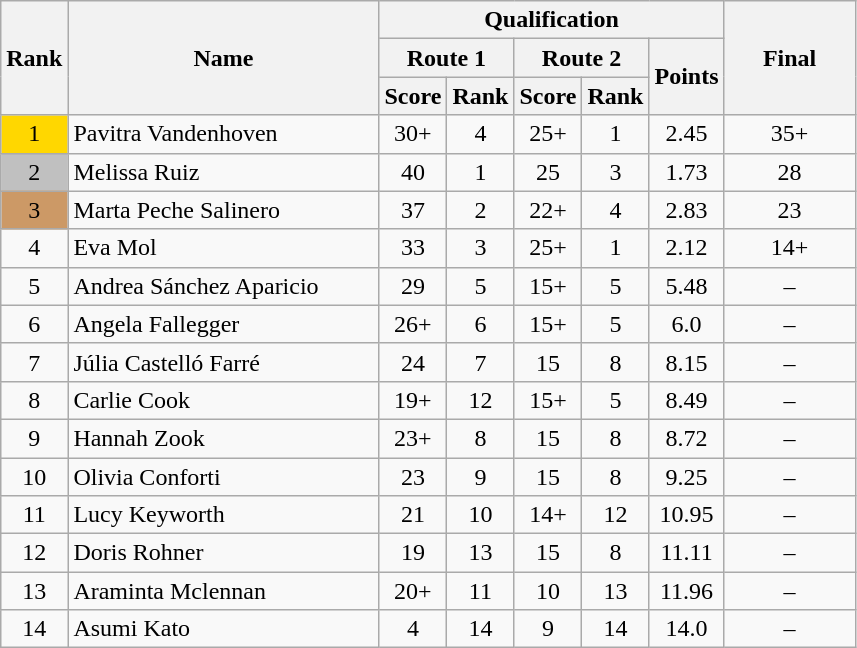<table class="wikitable sortable mw-collapsible" style="text-align:center">
<tr>
<th rowspan="3">Rank</th>
<th rowspan="3" width="200">Name</th>
<th colspan="5" rowspan="1">Qualification</th>
<th rowspan="3" width="80">Final</th>
</tr>
<tr>
<th colspan="2">Route 1</th>
<th colspan="2">Route 2</th>
<th rowspan="2">Points</th>
</tr>
<tr>
<th colspan="1" rowspan="1">Score</th>
<th colspan="1" rowspan="1">Rank</th>
<th colspan="1" rowspan="1">Score</th>
<th colspan="1" rowspan="1">Rank</th>
</tr>
<tr>
<td align="center" style="background: gold">1</td>
<td align="left"> Pavitra Vandenhoven</td>
<td>30+</td>
<td>4</td>
<td>25+</td>
<td>1</td>
<td>2.45</td>
<td>35+</td>
</tr>
<tr>
<td align="center" style="background: silver">2</td>
<td align="left"> Melissa Ruiz</td>
<td>40</td>
<td>1</td>
<td>25</td>
<td>3</td>
<td>1.73</td>
<td>28</td>
</tr>
<tr>
<td align="center" style="background: #cc9966">3</td>
<td align="left"> Marta Peche Salinero</td>
<td>37</td>
<td>2</td>
<td>22+</td>
<td>4</td>
<td>2.83</td>
<td>23</td>
</tr>
<tr>
<td align="center">4</td>
<td align="left"> Eva Mol</td>
<td>33</td>
<td>3</td>
<td>25+</td>
<td>1</td>
<td>2.12</td>
<td>14+</td>
</tr>
<tr>
<td align="center">5</td>
<td align="left"> Andrea Sánchez Aparicio</td>
<td>29</td>
<td>5</td>
<td>15+</td>
<td>5</td>
<td>5.48</td>
<td>–</td>
</tr>
<tr>
<td align="center">6</td>
<td align="left"> Angela Fallegger</td>
<td>26+</td>
<td>6</td>
<td>15+</td>
<td>5</td>
<td>6.0</td>
<td>–</td>
</tr>
<tr>
<td align="center">7</td>
<td align="left"> Júlia Castelló Farré</td>
<td>24</td>
<td>7</td>
<td>15</td>
<td>8</td>
<td>8.15</td>
<td>–</td>
</tr>
<tr>
<td align="center">8</td>
<td align="left"> Carlie Cook</td>
<td>19+</td>
<td>12</td>
<td>15+</td>
<td>5</td>
<td>8.49</td>
<td>–</td>
</tr>
<tr>
<td align="center">9</td>
<td align="left"> Hannah Zook</td>
<td>23+</td>
<td>8</td>
<td>15</td>
<td>8</td>
<td>8.72</td>
<td>–</td>
</tr>
<tr>
<td align="center">10</td>
<td align="left"> Olivia Conforti</td>
<td>23</td>
<td>9</td>
<td>15</td>
<td>8</td>
<td>9.25</td>
<td>–</td>
</tr>
<tr>
<td align="center">11</td>
<td align="left"> Lucy Keyworth</td>
<td>21</td>
<td>10</td>
<td>14+</td>
<td>12</td>
<td>10.95</td>
<td>–</td>
</tr>
<tr>
<td align="center">12</td>
<td align="left"> Doris Rohner</td>
<td>19</td>
<td>13</td>
<td>15</td>
<td>8</td>
<td>11.11</td>
<td>–</td>
</tr>
<tr>
<td align="center">13</td>
<td align="left"> Araminta Mclennan</td>
<td>20+</td>
<td>11</td>
<td>10</td>
<td>13</td>
<td>11.96</td>
<td>–</td>
</tr>
<tr>
<td align="center">14</td>
<td align="left"> Asumi Kato</td>
<td>4</td>
<td>14</td>
<td>9</td>
<td>14</td>
<td>14.0</td>
<td>–</td>
</tr>
</table>
